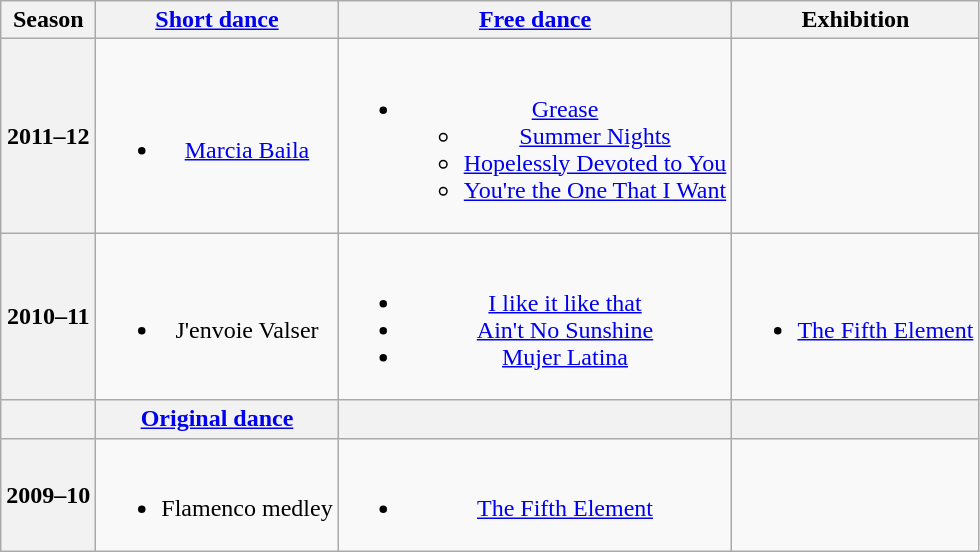<table class="wikitable" style="text-align:center">
<tr>
<th>Season</th>
<th><a href='#'>Short dance</a></th>
<th><a href='#'>Free dance</a></th>
<th>Exhibition</th>
</tr>
<tr>
<th>2011–12</th>
<td><br><ul><li><a href='#'>Marcia Baila</a> <br></li></ul></td>
<td><br><ul><li><a href='#'>Grease</a><ul><li><a href='#'>Summer Nights</a></li><li><a href='#'>Hopelessly Devoted to You</a></li><li><a href='#'>You're the One That I Want</a></li></ul></li></ul></td>
<td></td>
</tr>
<tr>
<th>2010–11</th>
<td><br><ul><li> J'envoie Valser <br></li></ul></td>
<td><br><ul><li><a href='#'>I like it like that</a> <br></li><li><a href='#'>Ain't No Sunshine</a> <br></li><li><a href='#'>Mujer Latina</a> <br></li></ul></td>
<td><br><ul><li><a href='#'>The Fifth Element</a> <br></li></ul></td>
</tr>
<tr>
<th></th>
<th><a href='#'>Original dance</a></th>
<th></th>
<th></th>
</tr>
<tr>
<th>2009–10</th>
<td><br><ul><li> Flamenco medley</li></ul></td>
<td><br><ul><li><a href='#'>The Fifth Element</a> <br></li></ul></td>
<td></td>
</tr>
</table>
